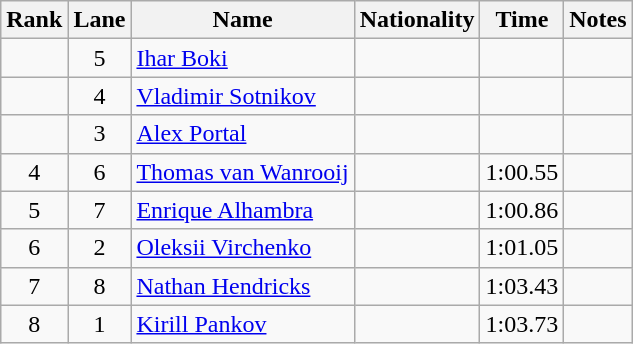<table class="wikitable sortable" style="text-align:center">
<tr>
<th>Rank</th>
<th>Lane</th>
<th>Name</th>
<th>Nationality</th>
<th>Time</th>
<th>Notes</th>
</tr>
<tr>
<td></td>
<td>5</td>
<td align=left><a href='#'>Ihar Boki</a></td>
<td align=left></td>
<td></td>
<td></td>
</tr>
<tr>
<td></td>
<td>4</td>
<td align=left><a href='#'>Vladimir Sotnikov</a></td>
<td align=left></td>
<td></td>
<td></td>
</tr>
<tr>
<td></td>
<td>3</td>
<td align=left><a href='#'>Alex Portal</a></td>
<td align=left></td>
<td></td>
<td></td>
</tr>
<tr>
<td>4</td>
<td>6</td>
<td align=left><a href='#'>Thomas van Wanrooij</a></td>
<td align=left></td>
<td>1:00.55</td>
<td></td>
</tr>
<tr>
<td>5</td>
<td>7</td>
<td align=left><a href='#'>Enrique Alhambra</a></td>
<td align=left></td>
<td>1:00.86</td>
<td></td>
</tr>
<tr>
<td>6</td>
<td>2</td>
<td align=left><a href='#'>Oleksii Virchenko</a></td>
<td align=left></td>
<td>1:01.05</td>
<td></td>
</tr>
<tr>
<td>7</td>
<td>8</td>
<td align=left><a href='#'>Nathan Hendricks</a></td>
<td align=left></td>
<td>1:03.43</td>
<td></td>
</tr>
<tr>
<td>8</td>
<td>1</td>
<td align=left><a href='#'>Kirill Pankov</a></td>
<td align=left></td>
<td>1:03.73</td>
<td></td>
</tr>
</table>
